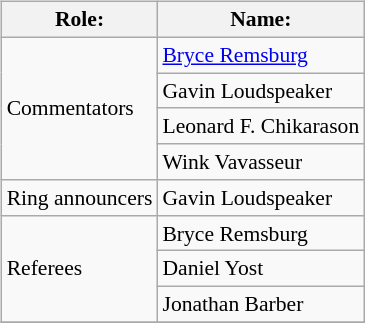<table class=wikitable style="font-size:90%; margin: 0.5em 0 0.5em 1em; float: right; clear: right;">
<tr>
<th>Role:</th>
<th>Name:</th>
</tr>
<tr>
<td rowspan=4>Commentators</td>
<td><a href='#'>Bryce Remsburg</a></td>
</tr>
<tr>
<td>Gavin Loudspeaker</td>
</tr>
<tr>
<td>Leonard F. Chikarason</td>
</tr>
<tr>
<td>Wink Vavasseur</td>
</tr>
<tr>
<td rowspan=1>Ring announcers</td>
<td>Gavin Loudspeaker</td>
</tr>
<tr>
<td rowspan=3>Referees</td>
<td>Bryce Remsburg</td>
</tr>
<tr>
<td>Daniel Yost</td>
</tr>
<tr>
<td>Jonathan Barber</td>
</tr>
<tr>
</tr>
</table>
